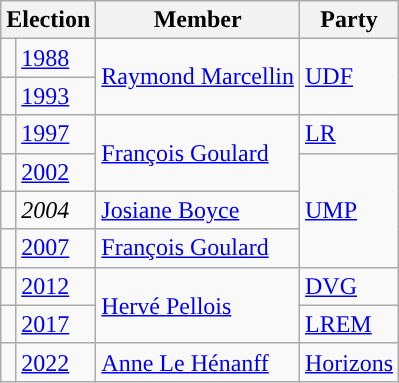<table class="wikitable">
<tr>
<th colspan="2">Election</th>
<th>Member</th>
<th>Party</th>
</tr>
<tr>
<td style="color:inherit;background-color: "></td>
<td><a href='#'>1988</a></td>
<td rowspan="2"><a href='#'>Raymond Marcellin</a></td>
<td rowspan="2"><a href='#'>UDF</a></td>
</tr>
<tr>
<td style="color:inherit;background-color: "></td>
<td><a href='#'>1993</a></td>
</tr>
<tr>
<td style="color:inherit;background-color: "></td>
<td><a href='#'>1997</a></td>
<td rowspan="2"><a href='#'>François Goulard</a></td>
<td><a href='#'>LR</a></td>
</tr>
<tr>
<td style="color:inherit;background-color: "></td>
<td><a href='#'>2002</a></td>
<td rowspan="3"><a href='#'>UMP</a></td>
</tr>
<tr>
<td style="color:inherit;background-color: "></td>
<td><em>2004</em></td>
<td><a href='#'>Josiane Boyce</a></td>
</tr>
<tr>
<td style="color:inherit;background-color: "></td>
<td><a href='#'>2007</a></td>
<td><a href='#'>François Goulard</a></td>
</tr>
<tr>
<td style="color:inherit;background-color: "></td>
<td><a href='#'>2012</a></td>
<td rowspan="2"><a href='#'>Hervé Pellois</a></td>
<td><a href='#'>DVG</a></td>
</tr>
<tr>
<td style="color:inherit;background-color: "></td>
<td><a href='#'>2017</a></td>
<td><a href='#'>LREM</a></td>
</tr>
<tr>
<td style="color:inherit;background-color: "></td>
<td><a href='#'>2022</a></td>
<td><a href='#'>Anne Le Hénanff</a></td>
<td><a href='#'>Horizons</a></td>
</tr>
</table>
